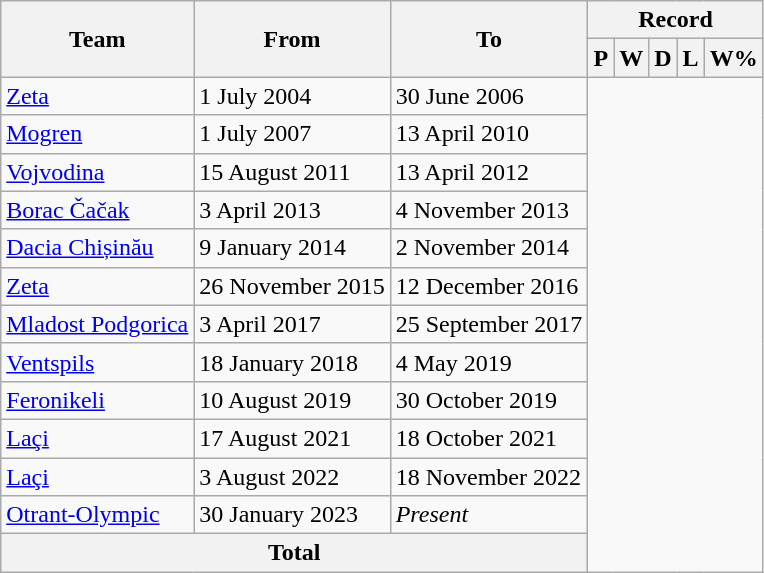<table class="wikitable" style="text-align:center">
<tr>
<th rowspan="2">Team</th>
<th rowspan="2">From</th>
<th rowspan="2">To</th>
<th colspan="8">Record</th>
</tr>
<tr>
<th>P</th>
<th>W</th>
<th>D</th>
<th>L</th>
<th>W%</th>
</tr>
<tr>
<td align=left><a href='#'>Zeta</a></td>
<td align=left>1 July 2004</td>
<td align=left>30 June 2006<br></td>
</tr>
<tr>
<td align=left><a href='#'>Mogren</a></td>
<td align=left>1 July 2007</td>
<td align=left>13 April 2010<br></td>
</tr>
<tr>
<td align=left><a href='#'>Vojvodina</a></td>
<td align=left>15 August 2011</td>
<td align=left>13 April 2012<br></td>
</tr>
<tr>
<td align=left><a href='#'>Borac Čačak</a></td>
<td align=left>3 April 2013</td>
<td align=left>4 November 2013<br></td>
</tr>
<tr>
<td align=left><a href='#'>Dacia Chișinău</a></td>
<td align=left>9 January 2014</td>
<td align=left>2 November 2014<br></td>
</tr>
<tr>
<td align=left><a href='#'>Zeta</a></td>
<td align=left>26 November 2015</td>
<td align=left>12 December 2016<br></td>
</tr>
<tr>
<td align=left><a href='#'>Mladost Podgorica</a></td>
<td align=left>3 April 2017</td>
<td align=left>25 September 2017<br></td>
</tr>
<tr>
<td align=left><a href='#'>Ventspils</a></td>
<td align=left>18 January 2018</td>
<td align=left>4 May 2019<br></td>
</tr>
<tr>
<td align=left><a href='#'>Feronikeli</a></td>
<td align=left>10 August 2019</td>
<td align=left>30 October 2019<br></td>
</tr>
<tr>
<td align=left><a href='#'>Laçi</a></td>
<td align=left>17 August 2021</td>
<td align=left>18 October 2021<br></td>
</tr>
<tr>
<td align=left><a href='#'>Laçi</a></td>
<td align=left>3 August 2022</td>
<td align=left>18 November 2022<br></td>
</tr>
<tr>
<td align=left><a href='#'>Otrant-Olympic</a></td>
<td align=left>30 January 2023</td>
<td align=left><em>Present</em><br></td>
</tr>
<tr>
<th colspan="3">Total<br></th>
</tr>
</table>
